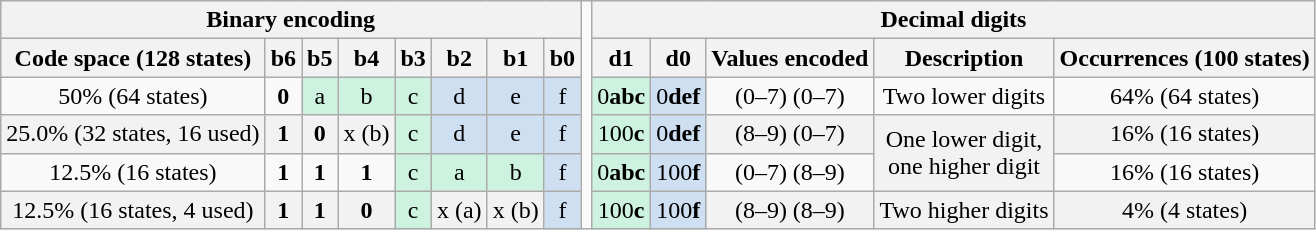<table class="wikitable" border="1" style="text-align:center">
<tr>
<th scope="col" colspan="8">Binary encoding</th>
<td rowspan="6"></td>
<th scope="col" colspan="5">Decimal digits</th>
</tr>
<tr>
<th scope="col">Code space (128 states)</th>
<th scope="col">b6</th>
<th scope="col">b5</th>
<th scope="col">b4</th>
<th scope="col">b3</th>
<th scope="col">b2</th>
<th scope="col">b1</th>
<th scope="col">b0</th>
<th !scope="col">d1</th>
<th scope="col">d0</th>
<th scope="col">Values encoded</th>
<th scope="col">Description</th>
<th scope="col">Occurrences (100 states)</th>
</tr>
<tr>
<td>50% (64 states)</td>
<td><strong>0</strong></td>
<td bgcolor=#cef2e0>a</td>
<td bgcolor=#cef2e0>b</td>
<td bgcolor=#cef2e0>c</td>
<td bgcolor=#cedff2>d</td>
<td bgcolor=#cedff2>e</td>
<td bgcolor=#cedff2>f</td>
<td bgcolor=#cef2e0>0<strong>abc</strong></td>
<td bgcolor=#cedff2>0<strong>def</strong></td>
<td>(0–7) (0–7)</td>
<td>Two lower digits</td>
<td>64% (64 states)</td>
</tr>
<tr bgcolor=#f2f2f2>
<td>25.0% (32 states, 16 used)</td>
<td><strong>1</strong></td>
<td><strong>0</strong></td>
<td>x (b)</td>
<td bgcolor=#cef2e0>c</td>
<td bgcolor=#cedff2>d</td>
<td bgcolor=#cedff2>e</td>
<td bgcolor=#cedff2>f</td>
<td bgcolor=#cef2e0>100<strong>c</strong></td>
<td bgcolor=#cedff2>0<strong>def</strong></td>
<td>(8–9) (0–7)</td>
<td rowspan="2">One lower digit,<br>one higher digit</td>
<td>16% (16 states)</td>
</tr>
<tr>
<td>12.5% (16 states)</td>
<td><strong>1</strong></td>
<td><strong>1</strong></td>
<td><strong>1</strong></td>
<td bgcolor=#cef2e0>c</td>
<td bgcolor=#cef2e0>a</td>
<td bgcolor=#cef2e0>b</td>
<td bgcolor=#cedff2>f</td>
<td bgcolor=#cef2e0>0<strong>abc</strong></td>
<td bgcolor=#cedff2>100<strong>f</strong></td>
<td>(0–7) (8–9)</td>
<td>16% (16 states)</td>
</tr>
<tr bgcolor=#f2f2f2>
<td>12.5% (16 states, 4 used)</td>
<td><strong>1</strong></td>
<td><strong>1</strong></td>
<td><strong>0</strong></td>
<td bgcolor=#cef2e0>c</td>
<td>x (a)</td>
<td>x (b)</td>
<td bgcolor=#cedff2>f</td>
<td bgcolor=#cef2e0>100<strong>c</strong></td>
<td bgcolor=#cedff2>100<strong>f</strong></td>
<td>(8–9) (8–9)</td>
<td>Two higher digits</td>
<td>4% (4 states)</td>
</tr>
</table>
